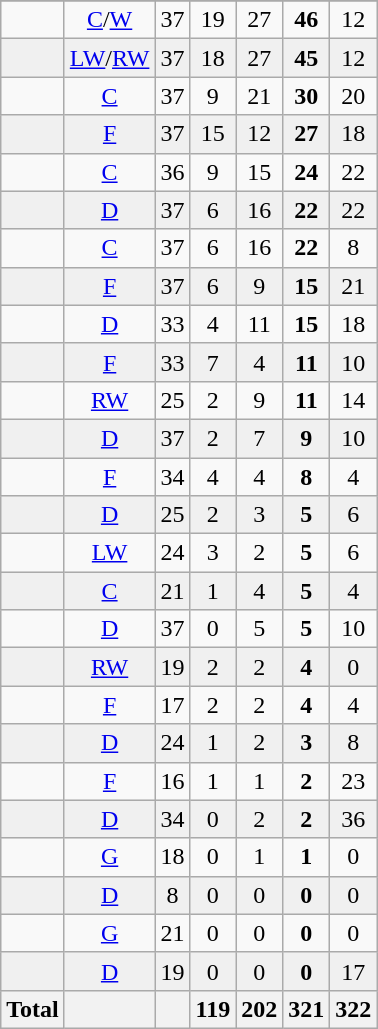<table class="wikitable sortable">
<tr align="center">
</tr>
<tr align="center" bgcolor="">
<td></td>
<td><a href='#'>C</a>/<a href='#'>W</a></td>
<td>37</td>
<td>19</td>
<td>27</td>
<td><strong>46</strong></td>
<td>12</td>
</tr>
<tr align="center" bgcolor="f0f0f0">
<td></td>
<td><a href='#'>LW</a>/<a href='#'>RW</a></td>
<td>37</td>
<td>18</td>
<td>27</td>
<td><strong>45</strong></td>
<td>12</td>
</tr>
<tr align="center" bgcolor="">
<td></td>
<td><a href='#'>C</a></td>
<td>37</td>
<td>9</td>
<td>21</td>
<td><strong>30</strong></td>
<td>20</td>
</tr>
<tr align="center" bgcolor="f0f0f0">
<td></td>
<td><a href='#'>F</a></td>
<td>37</td>
<td>15</td>
<td>12</td>
<td><strong>27</strong></td>
<td>18</td>
</tr>
<tr align="center" bgcolor="">
<td></td>
<td><a href='#'>C</a></td>
<td>36</td>
<td>9</td>
<td>15</td>
<td><strong>24</strong></td>
<td>22</td>
</tr>
<tr align="center" bgcolor="f0f0f0">
<td></td>
<td><a href='#'>D</a></td>
<td>37</td>
<td>6</td>
<td>16</td>
<td><strong>22</strong></td>
<td>22</td>
</tr>
<tr align="center" bgcolor="">
<td></td>
<td><a href='#'>C</a></td>
<td>37</td>
<td>6</td>
<td>16</td>
<td><strong>22</strong></td>
<td>8</td>
</tr>
<tr align="center" bgcolor="f0f0f0">
<td></td>
<td><a href='#'>F</a></td>
<td>37</td>
<td>6</td>
<td>9</td>
<td><strong>15</strong></td>
<td>21</td>
</tr>
<tr align="center" bgcolor="">
<td></td>
<td><a href='#'>D</a></td>
<td>33</td>
<td>4</td>
<td>11</td>
<td><strong>15</strong></td>
<td>18</td>
</tr>
<tr align="center" bgcolor="f0f0f0">
<td></td>
<td><a href='#'>F</a></td>
<td>33</td>
<td>7</td>
<td>4</td>
<td><strong>11</strong></td>
<td>10</td>
</tr>
<tr align="center" bgcolor="">
<td></td>
<td><a href='#'>RW</a></td>
<td>25</td>
<td>2</td>
<td>9</td>
<td><strong>11</strong></td>
<td>14</td>
</tr>
<tr align="center" bgcolor="f0f0f0">
<td></td>
<td><a href='#'>D</a></td>
<td>37</td>
<td>2</td>
<td>7</td>
<td><strong>9</strong></td>
<td>10</td>
</tr>
<tr align="center" bgcolor="">
<td></td>
<td><a href='#'>F</a></td>
<td>34</td>
<td>4</td>
<td>4</td>
<td><strong>8</strong></td>
<td>4</td>
</tr>
<tr align="center" bgcolor="f0f0f0">
<td></td>
<td><a href='#'>D</a></td>
<td>25</td>
<td>2</td>
<td>3</td>
<td><strong>5</strong></td>
<td>6</td>
</tr>
<tr align="center" bgcolor="">
<td></td>
<td><a href='#'>LW</a></td>
<td>24</td>
<td>3</td>
<td>2</td>
<td><strong>5</strong></td>
<td>6</td>
</tr>
<tr align="center" bgcolor="f0f0f0">
<td></td>
<td><a href='#'>C</a></td>
<td>21</td>
<td>1</td>
<td>4</td>
<td><strong>5</strong></td>
<td>4</td>
</tr>
<tr align="center" bgcolor="">
<td></td>
<td><a href='#'>D</a></td>
<td>37</td>
<td>0</td>
<td>5</td>
<td><strong>5</strong></td>
<td>10</td>
</tr>
<tr align="center" bgcolor="f0f0f0">
<td></td>
<td><a href='#'>RW</a></td>
<td>19</td>
<td>2</td>
<td>2</td>
<td><strong>4</strong></td>
<td>0</td>
</tr>
<tr align="center" bgcolor="">
<td></td>
<td><a href='#'>F</a></td>
<td>17</td>
<td>2</td>
<td>2</td>
<td><strong>4</strong></td>
<td>4</td>
</tr>
<tr align="center" bgcolor="f0f0f0">
<td></td>
<td><a href='#'>D</a></td>
<td>24</td>
<td>1</td>
<td>2</td>
<td><strong>3</strong></td>
<td>8</td>
</tr>
<tr align="center" bgcolor="">
<td></td>
<td><a href='#'>F</a></td>
<td>16</td>
<td>1</td>
<td>1</td>
<td><strong>2</strong></td>
<td>23</td>
</tr>
<tr align="center" bgcolor="f0f0f0">
<td></td>
<td><a href='#'>D</a></td>
<td>34</td>
<td>0</td>
<td>2</td>
<td><strong>2</strong></td>
<td>36</td>
</tr>
<tr align="center" bgcolor="">
<td></td>
<td><a href='#'>G</a></td>
<td>18</td>
<td>0</td>
<td>1</td>
<td><strong>1</strong></td>
<td>0</td>
</tr>
<tr align="center" bgcolor="f0f0f0">
<td></td>
<td><a href='#'>D</a></td>
<td>8</td>
<td>0</td>
<td>0</td>
<td><strong>0</strong></td>
<td>0</td>
</tr>
<tr align="center" bgcolor="">
<td></td>
<td><a href='#'>G</a></td>
<td>21</td>
<td>0</td>
<td>0</td>
<td><strong>0</strong></td>
<td>0</td>
</tr>
<tr align="center" bgcolor="f0f0f0">
<td></td>
<td><a href='#'>D</a></td>
<td>19</td>
<td>0</td>
<td>0</td>
<td><strong>0</strong></td>
<td>17</td>
</tr>
<tr>
<th>Total</th>
<th></th>
<th></th>
<th>119</th>
<th>202</th>
<th>321</th>
<th>322</th>
</tr>
</table>
